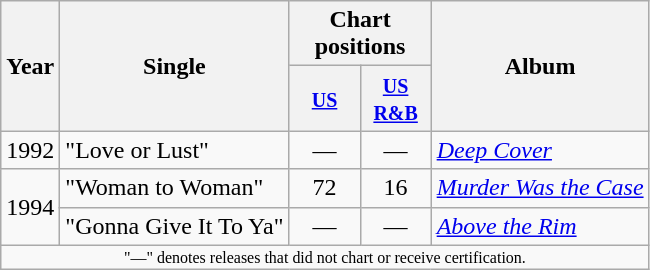<table class="wikitable">
<tr>
<th rowspan="2">Year</th>
<th rowspan="2">Single</th>
<th colspan="2">Chart positions</th>
<th rowspan="2">Album</th>
</tr>
<tr>
<th width="40"><small><a href='#'>US</a></small><br></th>
<th width="40"><small><a href='#'>US R&B</a></small><br></th>
</tr>
<tr>
<td align="center" rowspan="1">1992</td>
<td>"Love or Lust"</td>
<td align="center">—</td>
<td align="center">—</td>
<td rowspan="1"><em><a href='#'>Deep Cover</a></em></td>
</tr>
<tr>
<td align="center" rowspan="2">1994</td>
<td>"Woman to Woman"</td>
<td align="center">72</td>
<td align="center">16</td>
<td rowspan="1"><em><a href='#'>Murder Was the Case</a></em></td>
</tr>
<tr>
<td>"Gonna Give It To Ya"<br></td>
<td align="center">—</td>
<td align="center">—</td>
<td rowspan="1"><em><a href='#'>Above the Rim</a></em></td>
</tr>
<tr>
<td colspan="20" style="text-align:center; font-size:8pt;">"—" denotes releases that did not chart or receive certification.</td>
</tr>
</table>
